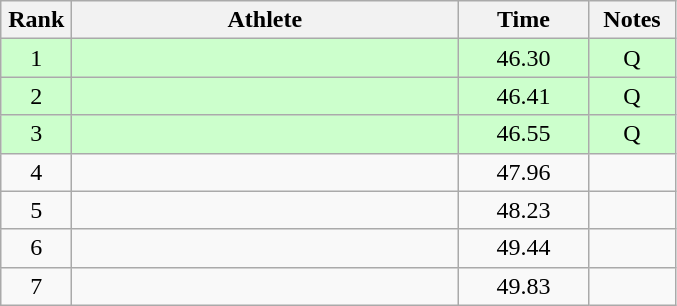<table class="wikitable" style="text-align:center">
<tr>
<th width=40>Rank</th>
<th width=250>Athlete</th>
<th width=80>Time</th>
<th width=50>Notes</th>
</tr>
<tr bgcolor=ccffcc>
<td>1</td>
<td align=left></td>
<td>46.30</td>
<td>Q</td>
</tr>
<tr bgcolor=ccffcc>
<td>2</td>
<td align=left></td>
<td>46.41</td>
<td>Q</td>
</tr>
<tr bgcolor=ccffcc>
<td>3</td>
<td align=left></td>
<td>46.55</td>
<td>Q</td>
</tr>
<tr>
<td>4</td>
<td align=left></td>
<td>47.96</td>
<td></td>
</tr>
<tr>
<td>5</td>
<td align=left></td>
<td>48.23</td>
<td></td>
</tr>
<tr>
<td>6</td>
<td align=left></td>
<td>49.44</td>
<td></td>
</tr>
<tr>
<td>7</td>
<td align=left></td>
<td>49.83</td>
<td></td>
</tr>
</table>
